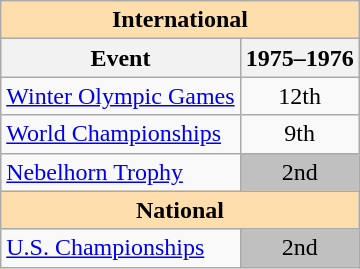<table class="wikitable" style="text-align:center">
<tr>
<th style="background-color: #ffdead; " colspan=2 align=center><strong>International</strong></th>
</tr>
<tr>
<th>Event</th>
<th>1975–1976</th>
</tr>
<tr>
<td align=left><a href='#'>Winter Olympic Games</a></td>
<td>12th</td>
</tr>
<tr>
<td align=left><a href='#'>World Championships</a></td>
<td>9th</td>
</tr>
<tr>
<td align=left><a href='#'>Nebelhorn Trophy</a></td>
<td bgcolor=silver>2nd</td>
</tr>
<tr>
<th style="background-color: #ffdead; " colspan=2 align=center><strong>National</strong></th>
</tr>
<tr>
<td align=left><a href='#'>U.S. Championships</a></td>
<td bgcolor=silver>2nd</td>
</tr>
</table>
